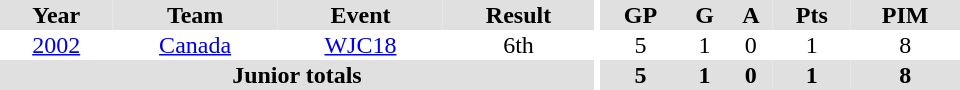<table border="0" cellpadding="1" cellspacing="0" ID="Table3" style="text-align:center; width:40em">
<tr ALIGN="centre" bgcolor="#e0e0e0">
<th>Year</th>
<th>Team</th>
<th>Event</th>
<th>Result</th>
<th rowspan="99" bgcolor="#ffffff"></th>
<th>GP</th>
<th>G</th>
<th>A</th>
<th>Pts</th>
<th>PIM</th>
</tr>
<tr>
<td><a href='#'>2002</a></td>
<td><a href='#'>Canada</a></td>
<td><a href='#'>WJC18</a></td>
<td>6th</td>
<td>5</td>
<td>1</td>
<td>0</td>
<td>1</td>
<td>8</td>
</tr>
<tr bgcolor="#e0e0e0">
<th colspan=4>Junior totals</th>
<th>5</th>
<th>1</th>
<th>0</th>
<th>1</th>
<th>8</th>
</tr>
</table>
